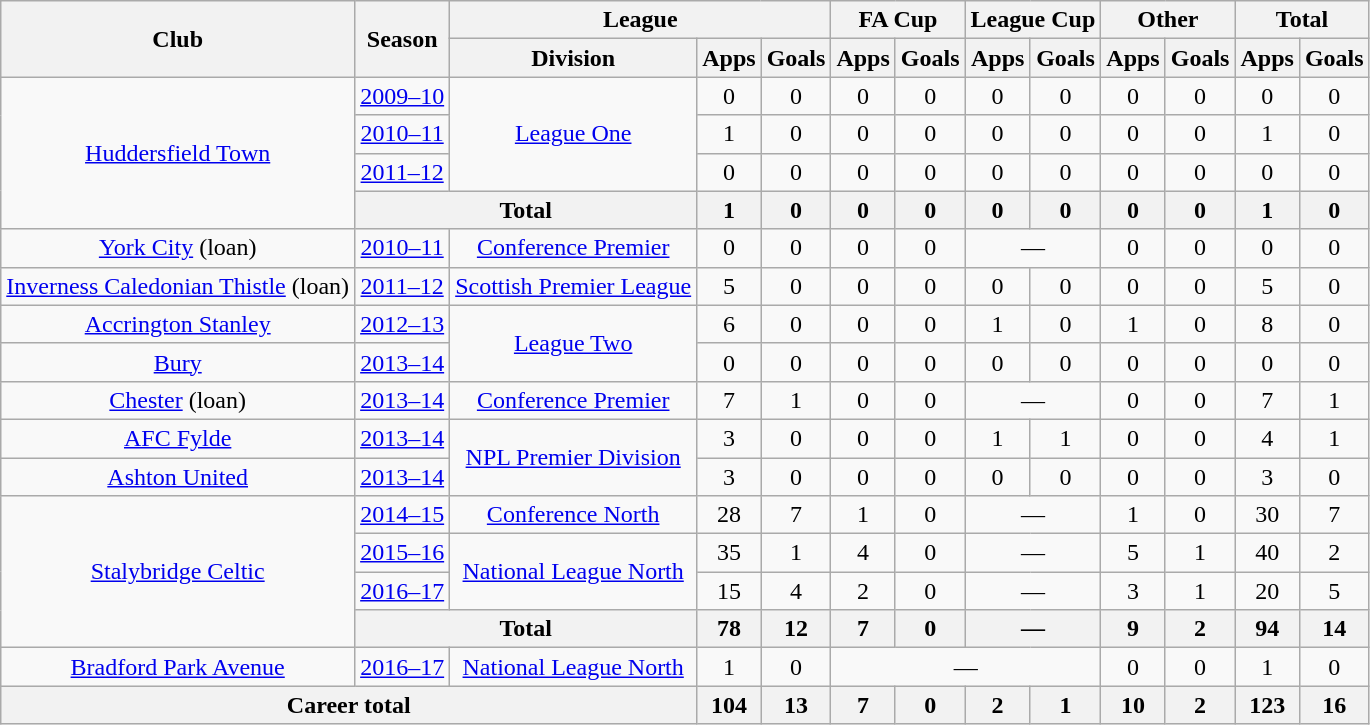<table class="wikitable" style="text-align: center;">
<tr>
<th rowspan="2">Club</th>
<th rowspan="2">Season</th>
<th colspan="3">League</th>
<th colspan="2">FA Cup</th>
<th colspan="2">League Cup</th>
<th colspan="2">Other</th>
<th colspan="2">Total</th>
</tr>
<tr>
<th>Division</th>
<th>Apps</th>
<th>Goals</th>
<th>Apps</th>
<th>Goals</th>
<th>Apps</th>
<th>Goals</th>
<th>Apps</th>
<th>Goals</th>
<th>Apps</th>
<th>Goals</th>
</tr>
<tr>
<td rowspan="4" valign="center"><a href='#'>Huddersfield Town</a></td>
<td><a href='#'>2009–10</a></td>
<td rowspan="3" valign="center"><a href='#'>League One</a></td>
<td>0</td>
<td>0</td>
<td>0</td>
<td>0</td>
<td>0</td>
<td>0</td>
<td>0</td>
<td>0</td>
<td>0</td>
<td>0</td>
</tr>
<tr>
<td><a href='#'>2010–11</a></td>
<td>1</td>
<td>0</td>
<td>0</td>
<td>0</td>
<td>0</td>
<td>0</td>
<td>0</td>
<td>0</td>
<td>1</td>
<td>0</td>
</tr>
<tr>
<td><a href='#'>2011–12</a></td>
<td>0</td>
<td>0</td>
<td>0</td>
<td>0</td>
<td>0</td>
<td>0</td>
<td>0</td>
<td>0</td>
<td>0</td>
<td>0</td>
</tr>
<tr>
<th colspan="2">Total</th>
<th>1</th>
<th>0</th>
<th>0</th>
<th>0</th>
<th>0</th>
<th>0</th>
<th>0</th>
<th>0</th>
<th>1</th>
<th>0</th>
</tr>
<tr>
<td rowspan="1" valign="center"><a href='#'>York City</a> (loan)</td>
<td><a href='#'>2010–11</a></td>
<td><a href='#'>Conference Premier</a></td>
<td>0</td>
<td>0</td>
<td>0</td>
<td>0</td>
<td colspan="2">—</td>
<td>0</td>
<td>0</td>
<td>0</td>
<td>0</td>
</tr>
<tr>
<td rowspan="1" valign="center"><a href='#'>Inverness Caledonian Thistle</a> (loan)</td>
<td><a href='#'>2011–12</a></td>
<td><a href='#'>Scottish Premier League</a></td>
<td>5</td>
<td>0</td>
<td>0</td>
<td>0</td>
<td>0</td>
<td>0</td>
<td>0</td>
<td>0</td>
<td>5</td>
<td>0</td>
</tr>
<tr>
<td rowspan="1" valign="center"><a href='#'>Accrington Stanley</a></td>
<td><a href='#'>2012–13</a></td>
<td rowspan="2" valign=center><a href='#'>League Two</a></td>
<td>6</td>
<td>0</td>
<td>0</td>
<td>0</td>
<td>1</td>
<td>0</td>
<td>1</td>
<td>0</td>
<td>8</td>
<td>0</td>
</tr>
<tr>
<td rowspan="1" valign="center"><a href='#'>Bury</a></td>
<td><a href='#'>2013–14</a></td>
<td>0</td>
<td>0</td>
<td>0</td>
<td>0</td>
<td>0</td>
<td>0</td>
<td>0</td>
<td>0</td>
<td>0</td>
<td>0</td>
</tr>
<tr>
<td rowspan="1" valign="center"><a href='#'>Chester</a> (loan)</td>
<td><a href='#'>2013–14</a></td>
<td><a href='#'>Conference Premier</a></td>
<td>7</td>
<td>1</td>
<td>0</td>
<td>0</td>
<td colspan="2">—</td>
<td>0</td>
<td>0</td>
<td>7</td>
<td>1</td>
</tr>
<tr>
<td rowspan="1" valign="centre"><a href='#'>AFC Fylde</a></td>
<td><a href='#'>2013–14</a></td>
<td rowspan="2" valign=center><a href='#'>NPL Premier Division</a></td>
<td>3</td>
<td>0</td>
<td>0</td>
<td>0</td>
<td>1</td>
<td>1</td>
<td>0</td>
<td>0</td>
<td>4</td>
<td>1</td>
</tr>
<tr>
<td rowspan="1" valign="centre"><a href='#'>Ashton United</a></td>
<td><a href='#'>2013–14</a></td>
<td>3</td>
<td>0</td>
<td>0</td>
<td>0</td>
<td>0</td>
<td>0</td>
<td>0</td>
<td>0</td>
<td>3</td>
<td>0</td>
</tr>
<tr>
<td rowspan="4" valign="centre"><a href='#'>Stalybridge Celtic</a></td>
<td><a href='#'>2014–15</a></td>
<td><a href='#'>Conference North</a></td>
<td>28</td>
<td>7</td>
<td>1</td>
<td>0</td>
<td colspan="2">—</td>
<td>1</td>
<td>0</td>
<td>30</td>
<td>7</td>
</tr>
<tr>
<td><a href='#'>2015–16</a></td>
<td rowspan="2" valign="centre"><a href='#'>National League North</a></td>
<td>35</td>
<td>1</td>
<td>4</td>
<td>0</td>
<td colspan="2">—</td>
<td>5</td>
<td>1</td>
<td>40</td>
<td>2</td>
</tr>
<tr>
<td><a href='#'>2016–17</a></td>
<td>15</td>
<td>4</td>
<td>2</td>
<td>0</td>
<td colspan="2">—</td>
<td>3</td>
<td>1</td>
<td>20</td>
<td>5</td>
</tr>
<tr>
<th colspan="2">Total</th>
<th>78</th>
<th>12</th>
<th>7</th>
<th>0</th>
<th colspan="2">—</th>
<th>9</th>
<th>2</th>
<th>94</th>
<th>14</th>
</tr>
<tr>
<td rowspan="1" valign="centre"><a href='#'>Bradford Park Avenue</a></td>
<td><a href='#'>2016–17</a></td>
<td><a href='#'>National League North</a></td>
<td>1</td>
<td>0</td>
<td colspan="4">—</td>
<td>0</td>
<td>0</td>
<td>1</td>
<td>0</td>
</tr>
<tr>
<th colspan="3">Career total</th>
<th>104</th>
<th>13</th>
<th>7</th>
<th>0</th>
<th>2</th>
<th>1</th>
<th>10</th>
<th>2</th>
<th>123</th>
<th>16</th>
</tr>
</table>
